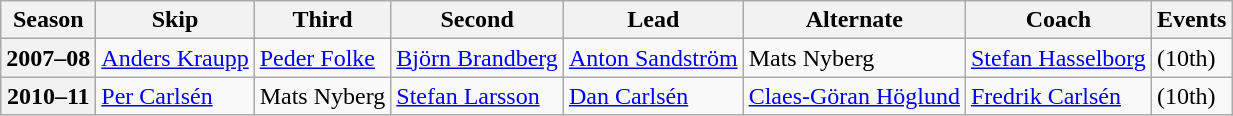<table class="wikitable">
<tr>
<th scope="col">Season</th>
<th scope="col">Skip</th>
<th scope="col">Third</th>
<th scope="col">Second</th>
<th scope="col">Lead</th>
<th scope="col">Alternate</th>
<th scope="col">Coach</th>
<th scope="col">Events</th>
</tr>
<tr>
<th scope="row">2007–08</th>
<td><a href='#'>Anders Kraupp</a></td>
<td><a href='#'>Peder Folke</a></td>
<td><a href='#'>Björn Brandberg</a></td>
<td><a href='#'>Anton Sandström</a></td>
<td>Mats Nyberg</td>
<td><a href='#'>Stefan Hasselborg</a></td>
<td> (10th)</td>
</tr>
<tr>
<th scope="row">2010–11</th>
<td><a href='#'>Per Carlsén</a></td>
<td>Mats Nyberg</td>
<td><a href='#'>Stefan Larsson</a></td>
<td><a href='#'>Dan Carlsén</a></td>
<td><a href='#'>Claes-Göran Höglund</a></td>
<td><a href='#'>Fredrik Carlsén</a></td>
<td> (10th)</td>
</tr>
</table>
